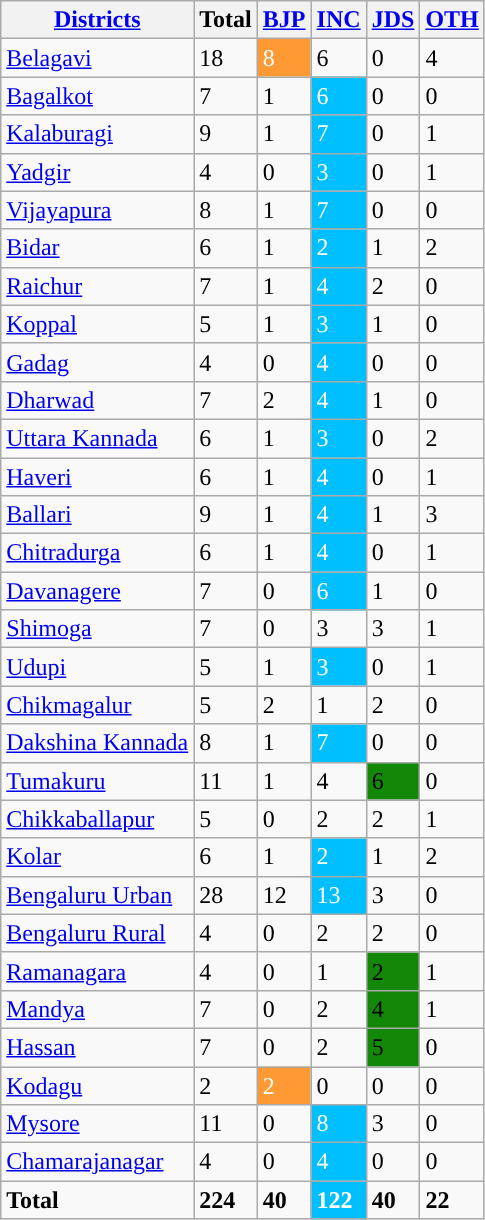<table class="wikitable">
<tr>
<th><a href='#'>Districts</a></th>
<th>Total</th>
<th><a href='#'>BJP</a></th>
<th><a href='#'>INC</a></th>
<th><a href='#'>JDS</a></th>
<th><a href='#'>OTH</a></th>
</tr>
<tr>
<td><a href='#'>Belagavi</a></td>
<td>18</td>
<td style="background:#FF9933; color:white">8</td>
<td>6</td>
<td>0</td>
<td>4</td>
</tr>
<tr>
<td><a href='#'>Bagalkot</a></td>
<td>7</td>
<td>1</td>
<td style="background:#00BFFF; color:white">6</td>
<td>0</td>
<td>0</td>
</tr>
<tr>
<td><a href='#'>Kalaburagi</a></td>
<td>9</td>
<td>1</td>
<td style="background:#00BFFF; color:white">7</td>
<td>0</td>
<td>1</td>
</tr>
<tr>
<td><a href='#'>Yadgir</a></td>
<td>4</td>
<td>0</td>
<td style="background:#00BFFF; color:white">3</td>
<td>0</td>
<td>1</td>
</tr>
<tr>
<td><a href='#'>Vijayapura</a></td>
<td>8</td>
<td>1</td>
<td style="background:#00BFFF; color:white">7</td>
<td>0</td>
<td>0</td>
</tr>
<tr>
<td><a href='#'>Bidar</a></td>
<td>6</td>
<td>1</td>
<td style="background:#00BFFF; color:white">2</td>
<td>1</td>
<td>2</td>
</tr>
<tr>
<td><a href='#'>Raichur</a></td>
<td>7</td>
<td>1</td>
<td style="background:#00BFFF; color:white">4</td>
<td>2</td>
<td>0</td>
</tr>
<tr>
<td><a href='#'>Koppal</a></td>
<td>5</td>
<td>1</td>
<td style="background:#00BFFF; color:white">3</td>
<td>1</td>
<td>0</td>
</tr>
<tr>
<td><a href='#'>Gadag</a></td>
<td>4</td>
<td>0</td>
<td style="background:#00BFFF; color:white">4</td>
<td>0</td>
<td>0</td>
</tr>
<tr>
<td><a href='#'>Dharwad</a></td>
<td>7</td>
<td>2</td>
<td style="background:#00BFFF; color:white">4</td>
<td>1</td>
<td>0</td>
</tr>
<tr>
<td><a href='#'>Uttara Kannada</a></td>
<td>6</td>
<td>1</td>
<td style="background:#00BFFF; color:white">3</td>
<td>0</td>
<td>2</td>
</tr>
<tr>
<td><a href='#'>Haveri</a></td>
<td>6</td>
<td>1</td>
<td style="background:#00BFFF; color:white">4</td>
<td>0</td>
<td>1</td>
</tr>
<tr>
<td><a href='#'>Ballari</a></td>
<td>9</td>
<td>1</td>
<td style="background:#00BFFF; color:white">4</td>
<td>1</td>
<td>3</td>
</tr>
<tr>
<td><a href='#'>Chitradurga</a></td>
<td>6</td>
<td>1</td>
<td style="background:#00BFFF; color:white">4</td>
<td>0</td>
<td>1</td>
</tr>
<tr>
<td><a href='#'>Davanagere</a></td>
<td>7</td>
<td>0</td>
<td style="background:#00BFFF; color:white">6</td>
<td>1</td>
<td>0</td>
</tr>
<tr>
<td><a href='#'>Shimoga</a></td>
<td>7</td>
<td>0</td>
<td>3</td>
<td>3</td>
<td>1</td>
</tr>
<tr>
<td><a href='#'>Udupi</a></td>
<td>5</td>
<td>1</td>
<td style="background:#00BFFF; color:white">3</td>
<td>0</td>
<td>1</td>
</tr>
<tr>
<td><a href='#'>Chikmagalur</a></td>
<td>5</td>
<td>2</td>
<td>1</td>
<td>2</td>
<td>0</td>
</tr>
<tr>
<td><a href='#'>Dakshina Kannada</a></td>
<td>8</td>
<td>1</td>
<td style="background:#00BFFF; color:white">7</td>
<td>0</td>
<td>0</td>
</tr>
<tr>
<td><a href='#'>Tumakuru</a></td>
<td>11</td>
<td>1</td>
<td>4</td>
<td style="background:#138808; color:white”">6</td>
<td>0</td>
</tr>
<tr>
<td><a href='#'>Chikkaballapur</a></td>
<td>5</td>
<td>0</td>
<td>2</td>
<td>2</td>
<td>1</td>
</tr>
<tr>
<td><a href='#'>Kolar</a></td>
<td>6</td>
<td>1</td>
<td style="background:#00BFFF; color:white">2</td>
<td>1</td>
<td>2</td>
</tr>
<tr>
<td><a href='#'>Bengaluru Urban</a></td>
<td>28</td>
<td>12</td>
<td style="background:#00BFFF; color:white">13</td>
<td>3</td>
<td>0</td>
</tr>
<tr>
<td><a href='#'>Bengaluru Rural</a></td>
<td>4</td>
<td>0</td>
<td>2</td>
<td>2</td>
<td>0</td>
</tr>
<tr>
<td><a href='#'>Ramanagara</a></td>
<td>4</td>
<td>0</td>
<td>1</td>
<td style="background:#138808; color:white”">2</td>
<td>1</td>
</tr>
<tr>
<td><a href='#'>Mandya</a></td>
<td>7</td>
<td>0</td>
<td>2</td>
<td style="background:#138808; color:white”">4</td>
<td>1</td>
</tr>
<tr>
<td><a href='#'>Hassan</a></td>
<td>7</td>
<td>0</td>
<td>2</td>
<td style="background:#138808; color:white”">5</td>
<td>0</td>
</tr>
<tr>
<td><a href='#'>Kodagu</a></td>
<td>2</td>
<td style="background:#FF9933; color:white">2</td>
<td>0</td>
<td>0</td>
<td>0</td>
</tr>
<tr>
<td><a href='#'>Mysore</a></td>
<td>11</td>
<td>0</td>
<td style="background:#00BFFF; color:white">8</td>
<td>3</td>
<td>0</td>
</tr>
<tr>
<td><a href='#'>Chamarajanagar</a></td>
<td>4</td>
<td>0</td>
<td style="background:#00BFFF; color:white">4</td>
<td>0</td>
<td>0</td>
</tr>
<tr>
<td><strong>Total</strong></td>
<td><strong>224</strong></td>
<td><strong>40</strong></td>
<td style="background:#00BFFF; color:white"><strong>122</strong></td>
<td><strong>40</strong></td>
<td><strong>22</strong></td>
</tr>
</table>
